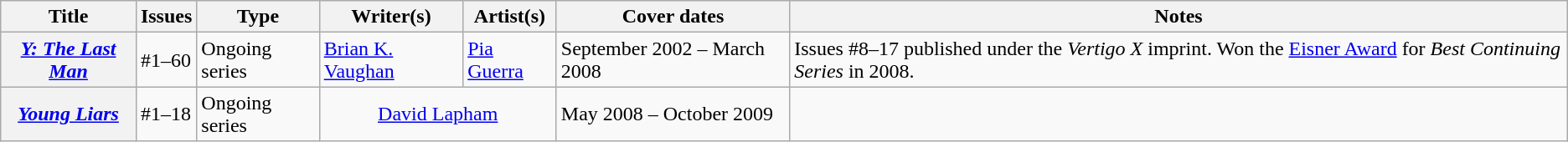<table class="wikitable">
<tr>
<th>Title</th>
<th>Issues</th>
<th>Type</th>
<th>Writer(s)</th>
<th>Artist(s)</th>
<th>Cover dates</th>
<th>Notes</th>
</tr>
<tr>
<th><em><a href='#'>Y: The Last Man</a></em></th>
<td>#1–60</td>
<td>Ongoing series</td>
<td><a href='#'>Brian K. Vaughan</a></td>
<td><a href='#'>Pia Guerra</a></td>
<td>September 2002 – March 2008</td>
<td>Issues #8–17 published under the <em>Vertigo X</em> imprint. Won the <a href='#'>Eisner Award</a> for <em>Best Continuing Series</em> in 2008.</td>
</tr>
<tr>
<th><em><a href='#'>Young Liars</a></em></th>
<td>#1–18</td>
<td>Ongoing series</td>
<td colspan="2" style="text-align: center"><a href='#'>David Lapham</a></td>
<td>May 2008 – October 2009</td>
<td></td>
</tr>
</table>
